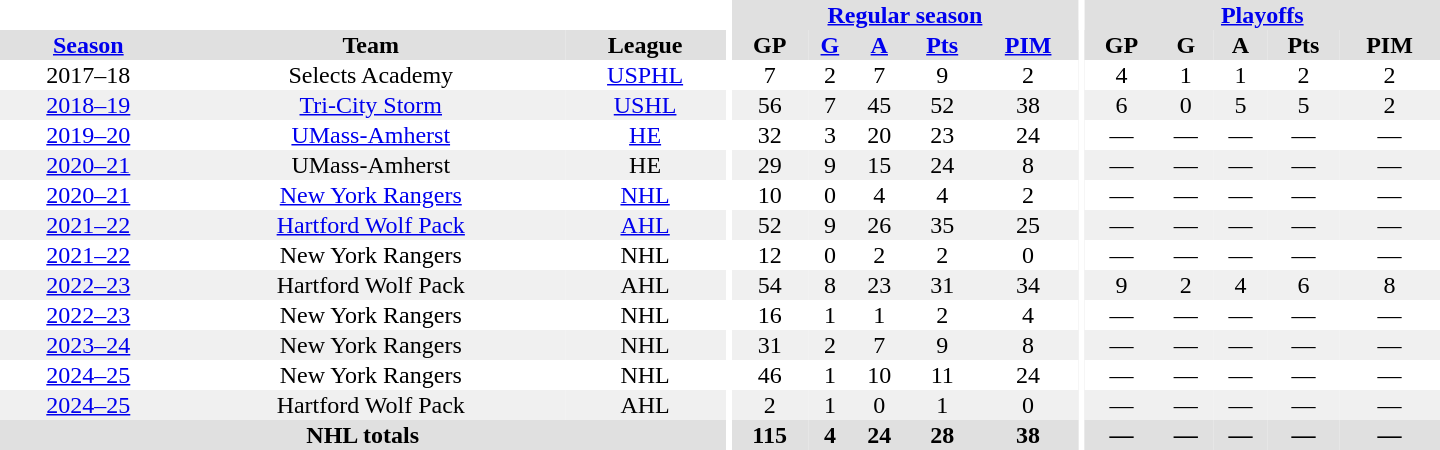<table border="0" cellpadding="1" cellspacing="0" style="text-align:center; width:60em">
<tr bgcolor="#e0e0e0">
<th colspan="3" bgcolor="#ffffff"></th>
<th rowspan="98" bgcolor="#ffffff"></th>
<th colspan="5"><a href='#'>Regular season</a></th>
<th rowspan="98" bgcolor="#ffffff"></th>
<th colspan="5"><a href='#'>Playoffs</a></th>
</tr>
<tr bgcolor="#e0e0e0">
<th><a href='#'>Season</a></th>
<th>Team</th>
<th>League</th>
<th>GP</th>
<th><a href='#'>G</a></th>
<th><a href='#'>A</a></th>
<th><a href='#'>Pts</a></th>
<th><a href='#'>PIM</a></th>
<th>GP</th>
<th>G</th>
<th>A</th>
<th>Pts</th>
<th>PIM</th>
</tr>
<tr>
<td>2017–18</td>
<td>Selects Academy</td>
<td><a href='#'>USPHL</a></td>
<td>7</td>
<td>2</td>
<td>7</td>
<td>9</td>
<td>2</td>
<td>4</td>
<td>1</td>
<td>1</td>
<td>2</td>
<td>2</td>
</tr>
<tr bgcolor="#f0f0f0">
<td><a href='#'>2018–19</a></td>
<td><a href='#'>Tri-City Storm</a></td>
<td><a href='#'>USHL</a></td>
<td>56</td>
<td>7</td>
<td>45</td>
<td>52</td>
<td>38</td>
<td>6</td>
<td>0</td>
<td>5</td>
<td>5</td>
<td>2</td>
</tr>
<tr>
<td><a href='#'>2019–20</a></td>
<td><a href='#'>UMass-Amherst</a></td>
<td><a href='#'>HE</a></td>
<td>32</td>
<td>3</td>
<td>20</td>
<td>23</td>
<td>24</td>
<td>—</td>
<td>—</td>
<td>—</td>
<td>—</td>
<td>—</td>
</tr>
<tr bgcolor="#f0f0f0">
<td><a href='#'>2020–21</a></td>
<td>UMass-Amherst</td>
<td>HE</td>
<td>29</td>
<td>9</td>
<td>15</td>
<td>24</td>
<td>8</td>
<td>—</td>
<td>—</td>
<td>—</td>
<td>—</td>
<td>—</td>
</tr>
<tr>
<td><a href='#'>2020–21</a></td>
<td><a href='#'>New York Rangers</a></td>
<td><a href='#'>NHL</a></td>
<td>10</td>
<td>0</td>
<td>4</td>
<td>4</td>
<td>2</td>
<td>—</td>
<td>—</td>
<td>—</td>
<td>—</td>
<td>—</td>
</tr>
<tr bgcolor="#f0f0f0">
<td><a href='#'>2021–22</a></td>
<td><a href='#'>Hartford Wolf Pack</a></td>
<td><a href='#'>AHL</a></td>
<td>52</td>
<td>9</td>
<td>26</td>
<td>35</td>
<td>25</td>
<td>—</td>
<td>—</td>
<td>—</td>
<td>—</td>
<td>—</td>
</tr>
<tr>
<td><a href='#'>2021–22</a></td>
<td>New York Rangers</td>
<td>NHL</td>
<td>12</td>
<td>0</td>
<td>2</td>
<td>2</td>
<td>0</td>
<td>—</td>
<td>—</td>
<td>—</td>
<td>—</td>
<td>—</td>
</tr>
<tr bgcolor="#f0f0f0">
<td><a href='#'>2022–23</a></td>
<td>Hartford Wolf Pack</td>
<td>AHL</td>
<td>54</td>
<td>8</td>
<td>23</td>
<td>31</td>
<td>34</td>
<td>9</td>
<td>2</td>
<td>4</td>
<td>6</td>
<td>8</td>
</tr>
<tr>
<td><a href='#'>2022–23</a></td>
<td>New York Rangers</td>
<td>NHL</td>
<td>16</td>
<td>1</td>
<td>1</td>
<td>2</td>
<td>4</td>
<td>—</td>
<td>—</td>
<td>—</td>
<td>—</td>
<td>—</td>
</tr>
<tr bgcolor="#f0f0f0">
<td><a href='#'>2023–24</a></td>
<td>New York Rangers</td>
<td>NHL</td>
<td>31</td>
<td>2</td>
<td>7</td>
<td>9</td>
<td>8</td>
<td>—</td>
<td>—</td>
<td>—</td>
<td>—</td>
<td>—</td>
</tr>
<tr>
<td><a href='#'>2024–25</a></td>
<td>New York Rangers</td>
<td>NHL</td>
<td>46</td>
<td>1</td>
<td>10</td>
<td>11</td>
<td>24</td>
<td>—</td>
<td>—</td>
<td>—</td>
<td>—</td>
<td>—</td>
</tr>
<tr bgcolor="#f0f0f0">
<td><a href='#'>2024–25</a></td>
<td>Hartford Wolf Pack</td>
<td>AHL</td>
<td>2</td>
<td>1</td>
<td>0</td>
<td>1</td>
<td>0</td>
<td>—</td>
<td>—</td>
<td>—</td>
<td>—</td>
<td>—</td>
</tr>
<tr bgcolor="#e0e0e0">
<th colspan="3">NHL totals</th>
<th>115</th>
<th>4</th>
<th>24</th>
<th>28</th>
<th>38</th>
<th>—</th>
<th>—</th>
<th>—</th>
<th>—</th>
<th>—</th>
</tr>
</table>
